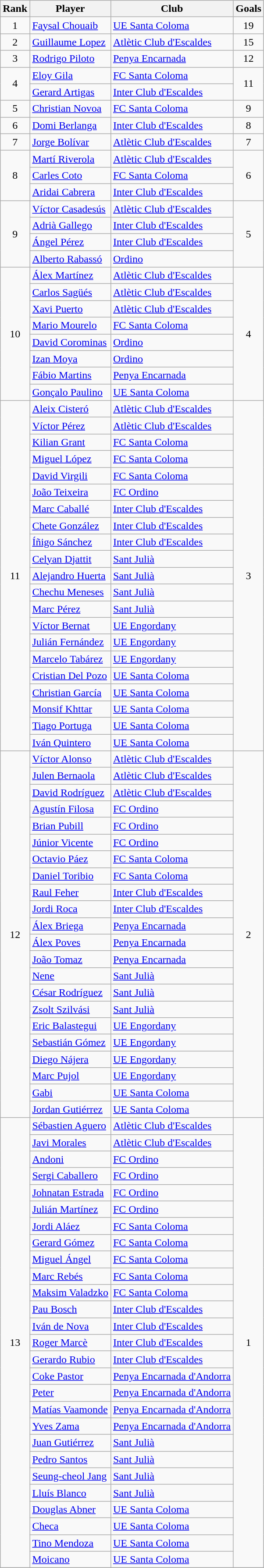<table class="wikitable" style="text-align:center;">
<tr>
<th>Rank</th>
<th>Player</th>
<th>Club</th>
<th>Goals</th>
</tr>
<tr>
<td rowspan="1">1</td>
<td align="left"> <a href='#'>Faysal Chouaib</a></td>
<td align="left"><a href='#'>UE Santa Coloma</a></td>
<td rowspan="1">19</td>
</tr>
<tr>
<td rowspan="1">2</td>
<td align="left"> <a href='#'>Guillaume Lopez</a></td>
<td align="left"><a href='#'>Atlètic Club d'Escaldes</a></td>
<td rowspan="1">15</td>
</tr>
<tr>
<td rowspan="1">3</td>
<td align="left"> <a href='#'>Rodrigo Piloto</a></td>
<td align="left"><a href='#'>Penya Encarnada</a></td>
<td rowspan="1">12</td>
</tr>
<tr>
<td rowspan="2">4</td>
<td align="left"> <a href='#'>Eloy Gila</a></td>
<td align="left"><a href='#'>FC Santa Coloma</a></td>
<td rowspan="2">11</td>
</tr>
<tr>
<td align="left"> <a href='#'>Gerard Artigas</a></td>
<td align="left"><a href='#'>Inter Club d'Escaldes</a></td>
</tr>
<tr>
<td>5</td>
<td align="left"> <a href='#'>Christian Novoa</a></td>
<td align="left"><a href='#'>FC Santa Coloma</a></td>
<td>9</td>
</tr>
<tr>
<td rowspan="1">6</td>
<td align="left"> <a href='#'>Domi Berlanga</a></td>
<td align="left"><a href='#'>Inter Club d'Escaldes</a></td>
<td rowspan="1">8</td>
</tr>
<tr>
<td rowspan="1">7</td>
<td align="left"> <a href='#'>Jorge Bolívar</a></td>
<td align="left"><a href='#'>Atlètic Club d'Escaldes</a></td>
<td rowspan="1">7</td>
</tr>
<tr>
<td rowspan="3">8</td>
<td align="left"> <a href='#'>Martí Riverola</a></td>
<td align="left"><a href='#'>Atlètic Club d'Escaldes</a></td>
<td rowspan="3">6</td>
</tr>
<tr>
<td align="left"> <a href='#'>Carles Coto</a></td>
<td align="left"><a href='#'>FC Santa Coloma</a></td>
</tr>
<tr>
<td align="left"> <a href='#'>Aridai Cabrera</a></td>
<td align="left"><a href='#'>Inter Club d'Escaldes</a></td>
</tr>
<tr>
<td rowspan="4">9</td>
<td align="left"> <a href='#'>Víctor Casadesús</a></td>
<td align="left"><a href='#'>Atlètic Club d'Escaldes</a></td>
<td rowspan="4">5</td>
</tr>
<tr>
<td align="left"> <a href='#'>Adrià Gallego</a></td>
<td align="left"><a href='#'>Inter Club d'Escaldes</a></td>
</tr>
<tr>
<td align="left"> <a href='#'>Ángel Pérez</a></td>
<td align="left"><a href='#'>Inter Club d'Escaldes</a></td>
</tr>
<tr>
<td align="left"> <a href='#'>Alberto Rabassó</a></td>
<td align="left"><a href='#'>Ordino</a></td>
</tr>
<tr>
<td rowspan="8">10</td>
<td align="left"> <a href='#'>Álex Martínez</a></td>
<td align="left"><a href='#'>Atlètic Club d'Escaldes</a></td>
<td rowspan="8">4</td>
</tr>
<tr>
<td align="left"> <a href='#'>Carlos Sagüés</a></td>
<td align="left"><a href='#'>Atlètic Club d'Escaldes</a></td>
</tr>
<tr>
<td align="left"> <a href='#'>Xavi Puerto</a></td>
<td align="left"><a href='#'>Atlètic Club d'Escaldes</a></td>
</tr>
<tr>
<td align="left"> <a href='#'>Mario Mourelo</a></td>
<td align="left"><a href='#'>FC Santa Coloma</a></td>
</tr>
<tr>
<td align="left"> <a href='#'>David Corominas</a></td>
<td align="left"><a href='#'>Ordino</a></td>
</tr>
<tr>
<td align="left"> <a href='#'>Izan Moya</a></td>
<td align="left"><a href='#'>Ordino</a></td>
</tr>
<tr>
<td align="left"> <a href='#'>Fábio Martins</a></td>
<td align="left"><a href='#'>Penya Encarnada</a></td>
</tr>
<tr>
<td align="left"> <a href='#'>Gonçalo Paulino</a></td>
<td align="left"><a href='#'>UE Santa Coloma</a></td>
</tr>
<tr>
<td rowspan="21">11</td>
<td align="left"> <a href='#'>Aleix Cisteró</a></td>
<td align="left"><a href='#'>Atlètic Club d'Escaldes</a></td>
<td rowspan="21">3</td>
</tr>
<tr>
<td align="left"> <a href='#'>Víctor Pérez</a></td>
<td align="left"><a href='#'>Atlètic Club d'Escaldes</a></td>
</tr>
<tr>
<td align="left"> <a href='#'>Kilian Grant</a></td>
<td align="left"><a href='#'>FC Santa Coloma</a></td>
</tr>
<tr>
<td align="left"> <a href='#'>Miguel López</a></td>
<td align="left"><a href='#'>FC Santa Coloma</a></td>
</tr>
<tr>
<td align="left"> <a href='#'>David Virgili</a></td>
<td align="left"><a href='#'>FC Santa Coloma</a></td>
</tr>
<tr>
<td align="left"> <a href='#'>João Teixeira</a></td>
<td align="left"><a href='#'>FC Ordino</a></td>
</tr>
<tr>
<td align="left"> <a href='#'>Marc Caballé</a></td>
<td align="left"><a href='#'>Inter Club d'Escaldes</a></td>
</tr>
<tr>
<td align="left"> <a href='#'>Chete González</a></td>
<td align="left"><a href='#'>Inter Club d'Escaldes</a></td>
</tr>
<tr>
<td align="left"> <a href='#'>Íñigo Sánchez</a></td>
<td align="left"><a href='#'>Inter Club d'Escaldes</a></td>
</tr>
<tr>
<td align="left"> <a href='#'>Celyan Djattit</a></td>
<td align="left"><a href='#'>Sant Julià</a></td>
</tr>
<tr>
<td align="left"> <a href='#'>Alejandro Huerta</a></td>
<td align="left"><a href='#'>Sant Julià</a></td>
</tr>
<tr>
<td align="left"> <a href='#'>Chechu Meneses</a></td>
<td align="left"><a href='#'>Sant Julià</a></td>
</tr>
<tr>
<td align="left"> <a href='#'>Marc Pérez</a></td>
<td align="left"><a href='#'>Sant Julià</a></td>
</tr>
<tr>
<td align="left"> <a href='#'>Víctor Bernat</a></td>
<td align="left"><a href='#'>UE Engordany</a></td>
</tr>
<tr>
<td align="left"> <a href='#'>Julián Fernández</a></td>
<td align="left"><a href='#'>UE Engordany</a></td>
</tr>
<tr>
<td align="left"> <a href='#'>Marcelo Tabárez</a></td>
<td align="left"><a href='#'>UE Engordany</a></td>
</tr>
<tr>
<td align="left"> <a href='#'>Cristian Del Pozo</a></td>
<td align="left"><a href='#'>UE Santa Coloma</a></td>
</tr>
<tr>
<td align="left"> <a href='#'>Christian García</a></td>
<td align="left"><a href='#'>UE Santa Coloma</a></td>
</tr>
<tr>
<td align="left"> <a href='#'>Monsif Khttar</a></td>
<td align="left"><a href='#'>UE Santa Coloma</a></td>
</tr>
<tr>
<td align="left"> <a href='#'>Tiago Portuga</a></td>
<td align="left"><a href='#'>UE Santa Coloma</a></td>
</tr>
<tr>
<td align="left"> <a href='#'>Iván Quintero</a></td>
<td align="left"><a href='#'>UE Santa Coloma</a></td>
</tr>
<tr>
<td rowspan="22">12</td>
<td align="left"> <a href='#'>Víctor Alonso</a></td>
<td align="left"><a href='#'>Atlètic Club d'Escaldes</a></td>
<td rowspan="22">2</td>
</tr>
<tr>
<td align="left"> <a href='#'>Julen Bernaola</a></td>
<td align="left"><a href='#'>Atlètic Club d'Escaldes</a></td>
</tr>
<tr>
<td align="left"> <a href='#'>David Rodríguez</a></td>
<td align="left"><a href='#'>Atlètic Club d'Escaldes</a></td>
</tr>
<tr>
<td align="left"> <a href='#'>Agustín Filosa</a></td>
<td align="left"><a href='#'>FC Ordino</a></td>
</tr>
<tr>
<td align="left"> <a href='#'>Brian Pubill</a></td>
<td align="left"><a href='#'>FC Ordino</a></td>
</tr>
<tr>
<td align="left"> <a href='#'>Júnior Vicente</a></td>
<td align="left"><a href='#'>FC Ordino</a></td>
</tr>
<tr>
<td align="left"> <a href='#'>Octavio Páez</a></td>
<td align="left"><a href='#'>FC Santa Coloma</a></td>
</tr>
<tr>
<td align="left"> <a href='#'>Daniel Toribio</a></td>
<td align="left"><a href='#'>FC Santa Coloma</a></td>
</tr>
<tr>
<td align="left"> <a href='#'>Raul Feher</a></td>
<td align="left"><a href='#'>Inter Club d'Escaldes</a></td>
</tr>
<tr>
<td align="left"> <a href='#'>Jordi Roca</a></td>
<td align="left"><a href='#'>Inter Club d'Escaldes</a></td>
</tr>
<tr>
<td align="left"> <a href='#'>Álex Briega</a></td>
<td align="left"><a href='#'>Penya Encarnada</a></td>
</tr>
<tr>
<td align="left"> <a href='#'>Álex Poves</a></td>
<td align="left"><a href='#'>Penya Encarnada</a></td>
</tr>
<tr>
<td align="left"> <a href='#'>João Tomaz</a></td>
<td align="left"><a href='#'>Penya Encarnada</a></td>
</tr>
<tr>
<td align="left"> <a href='#'>Nene</a></td>
<td align="left"><a href='#'>Sant Julià</a></td>
</tr>
<tr>
<td align="left"> <a href='#'>César Rodríguez</a></td>
<td align="left"><a href='#'>Sant Julià</a></td>
</tr>
<tr>
<td align="left"> <a href='#'>Zsolt Szilvási</a></td>
<td align="left"><a href='#'>Sant Julià</a></td>
</tr>
<tr>
<td align="left"> <a href='#'>Eric Balastegui</a></td>
<td align="left"><a href='#'>UE Engordany</a></td>
</tr>
<tr>
<td align="left"> <a href='#'>Sebastián Gómez</a></td>
<td align="left"><a href='#'>UE Engordany</a></td>
</tr>
<tr>
<td align="left"> <a href='#'>Diego Nájera</a></td>
<td align="left"><a href='#'>UE Engordany</a></td>
</tr>
<tr>
<td align="left"> <a href='#'>Marc Pujol</a></td>
<td align="left"><a href='#'>UE Engordany</a></td>
</tr>
<tr>
<td align="left"> <a href='#'>Gabi</a></td>
<td align="left"><a href='#'>UE Santa Coloma</a></td>
</tr>
<tr>
<td align="left"> <a href='#'>Jordan Gutiérrez</a></td>
<td align="left"><a href='#'>UE Santa Coloma</a></td>
</tr>
<tr>
<td rowspan="27">13</td>
<td align="left"> <a href='#'>Sébastien Aguero</a></td>
<td align="left"><a href='#'>Atlètic Club d'Escaldes</a></td>
<td rowspan="27">1</td>
</tr>
<tr>
<td align="left"> <a href='#'>Javi Morales</a></td>
<td align="left"><a href='#'>Atlètic Club d'Escaldes</a></td>
</tr>
<tr>
<td align="left"> <a href='#'>Andoni</a></td>
<td align="left"><a href='#'>FC Ordino</a></td>
</tr>
<tr>
<td align="left"> <a href='#'>Sergi Caballero</a></td>
<td align="left"><a href='#'>FC Ordino</a></td>
</tr>
<tr>
<td align="left"> <a href='#'>Johnatan Estrada</a></td>
<td align="left"><a href='#'>FC Ordino</a></td>
</tr>
<tr>
<td align="left"> <a href='#'>Julián Martínez</a></td>
<td align="left"><a href='#'>FC Ordino</a></td>
</tr>
<tr>
<td align="left"> <a href='#'>Jordi Aláez</a></td>
<td align="left"><a href='#'>FC Santa Coloma</a></td>
</tr>
<tr>
<td align="left"> <a href='#'>Gerard Gómez</a></td>
<td align="left"><a href='#'>FC Santa Coloma</a></td>
</tr>
<tr>
<td align="left"> <a href='#'>Miguel Ángel</a></td>
<td align="left"><a href='#'>FC Santa Coloma</a></td>
</tr>
<tr>
<td align="left"> <a href='#'>Marc Rebés</a></td>
<td align="left"><a href='#'>FC Santa Coloma</a></td>
</tr>
<tr>
<td align="left"> <a href='#'>Maksim Valadzko</a></td>
<td align="left"><a href='#'>FC Santa Coloma</a></td>
</tr>
<tr>
<td align="left"> <a href='#'>Pau Bosch</a></td>
<td align="left"><a href='#'>Inter Club d'Escaldes</a></td>
</tr>
<tr>
<td align="left"> <a href='#'>Iván de Nova</a></td>
<td align="left"><a href='#'>Inter Club d'Escaldes</a></td>
</tr>
<tr>
<td align="left"> <a href='#'>Roger Marcè</a></td>
<td align="left"><a href='#'>Inter Club d'Escaldes</a></td>
</tr>
<tr>
<td align="left"> <a href='#'>Gerardo Rubio</a></td>
<td align="left"><a href='#'>Inter Club d'Escaldes</a></td>
</tr>
<tr>
<td align="left"> <a href='#'>Coke Pastor</a></td>
<td align="left"><a href='#'>Penya Encarnada d'Andorra</a></td>
</tr>
<tr>
<td align="left"> <a href='#'>Peter</a></td>
<td align="left"><a href='#'>Penya Encarnada d'Andorra</a></td>
</tr>
<tr>
<td align="left"> <a href='#'>Matías Vaamonde</a></td>
<td align="left"><a href='#'>Penya Encarnada d'Andorra</a></td>
</tr>
<tr>
<td align="left"> <a href='#'>Yves Zama</a></td>
<td align="left"><a href='#'>Penya Encarnada d'Andorra</a></td>
</tr>
<tr>
<td align="left"> <a href='#'>Juan Gutiérrez</a></td>
<td align="left"><a href='#'>Sant Julià</a></td>
</tr>
<tr>
<td align="left"> <a href='#'>Pedro Santos</a></td>
<td align="left"><a href='#'>Sant Julià</a></td>
</tr>
<tr>
<td align="left"> <a href='#'>Seung-cheol Jang</a></td>
<td align="left"><a href='#'>Sant Julià</a></td>
</tr>
<tr>
<td align="left"> <a href='#'>Lluís Blanco</a></td>
<td align="left"><a href='#'>Sant Julià</a></td>
</tr>
<tr>
<td align="left"> <a href='#'>Douglas Abner</a></td>
<td align="left"><a href='#'>UE Santa Coloma</a></td>
</tr>
<tr>
<td align="left"> <a href='#'>Checa</a></td>
<td align="left"><a href='#'>UE Santa Coloma</a></td>
</tr>
<tr>
<td align="left"> <a href='#'>Tino Mendoza</a></td>
<td align="left"><a href='#'>UE Santa Coloma</a></td>
</tr>
<tr>
<td align="left"> <a href='#'>Moicano</a></td>
<td align="left"><a href='#'>UE Santa Coloma</a></td>
</tr>
<tr>
</tr>
</table>
